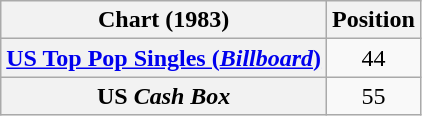<table class="wikitable sortable plainrowheaders">
<tr>
<th>Chart (1983)</th>
<th>Position</th>
</tr>
<tr>
<th scope="row"><a href='#'>US Top Pop Singles (<em>Billboard</em>)</a></th>
<td align="center">44</td>
</tr>
<tr>
<th scope="row">US <em>Cash Box</em></th>
<td style="text-align:center;">55</td>
</tr>
</table>
